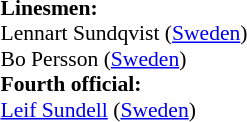<table style="width:100%; font-size:90%;">
<tr>
<td><br><strong>Linesmen:</strong>
<br>Lennart Sundqvist (<a href='#'>Sweden</a>)
<br>Bo Persson (<a href='#'>Sweden</a>)
<br><strong>Fourth official:</strong>
<br><a href='#'>Leif Sundell</a> (<a href='#'>Sweden</a>)</td>
</tr>
</table>
